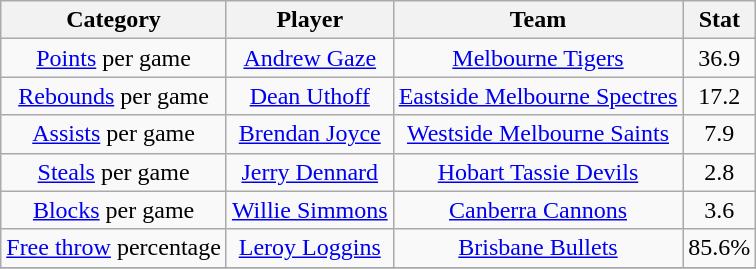<table class="wikitable" style="text-align:center">
<tr>
<th>Category</th>
<th>Player</th>
<th>Team</th>
<th>Stat</th>
</tr>
<tr>
<td><a href='#'>Points</a> per game</td>
<td><a href='#'>Andrew Gaze</a></td>
<td><a href='#'>Melbourne Tigers</a></td>
<td>36.9</td>
</tr>
<tr>
<td><a href='#'>Rebounds</a> per game</td>
<td><a href='#'>Dean Uthoff</a></td>
<td><a href='#'>Eastside Melbourne Spectres</a></td>
<td>17.2</td>
</tr>
<tr>
<td><a href='#'>Assists</a> per game</td>
<td><a href='#'>Brendan Joyce</a></td>
<td><a href='#'>Westside Melbourne Saints</a></td>
<td>7.9</td>
</tr>
<tr>
<td><a href='#'>Steals</a> per game</td>
<td><a href='#'>Jerry Dennard</a></td>
<td><a href='#'>Hobart Tassie Devils</a></td>
<td>2.8</td>
</tr>
<tr>
<td><a href='#'>Blocks</a> per game</td>
<td><a href='#'>Willie Simmons</a></td>
<td><a href='#'>Canberra Cannons</a></td>
<td>3.6</td>
</tr>
<tr>
<td><a href='#'>Free throw</a> percentage</td>
<td><a href='#'>Leroy Loggins</a></td>
<td><a href='#'>Brisbane Bullets</a></td>
<td>85.6%</td>
</tr>
<tr>
</tr>
</table>
